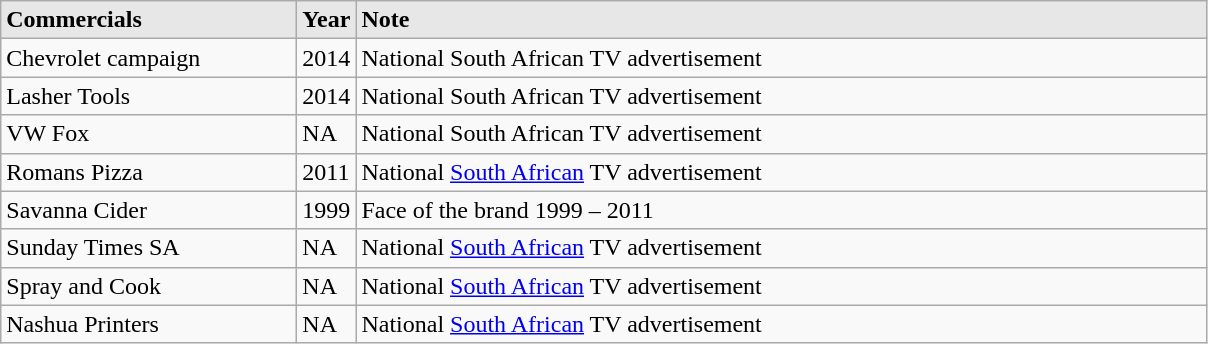<table class="wikitable" style= style="width:70%;">
<tr style="background:#e8e7e7;">
<td scope="col" style="width:190px;"><strong>Commercials</strong></td>
<td scope="col" style="width:30px;"><strong>Year</strong></td>
<td scope="col" style="width:560px;"><strong>Note</strong></td>
</tr>
<tr>
<td>Chevrolet campaign</td>
<td>2014</td>
<td>National South African TV advertisement</td>
</tr>
<tr>
<td>Lasher Tools</td>
<td>2014</td>
<td>National South African TV advertisement</td>
</tr>
<tr>
<td>VW Fox</td>
<td>NA</td>
<td>National South African TV advertisement</td>
</tr>
<tr>
<td>Romans Pizza</td>
<td>2011</td>
<td>National <a href='#'>South African</a> TV advertisement</td>
</tr>
<tr>
<td>Savanna Cider</td>
<td>1999</td>
<td>Face of the brand 1999 – 2011</td>
</tr>
<tr>
<td>Sunday Times SA</td>
<td>NA</td>
<td>National <a href='#'>South African</a> TV advertisement</td>
</tr>
<tr>
<td>Spray and Cook</td>
<td>NA</td>
<td>National <a href='#'>South African</a> TV advertisement</td>
</tr>
<tr>
<td>Nashua Printers</td>
<td>NA</td>
<td>National <a href='#'>South African</a> TV advertisement</td>
</tr>
</table>
